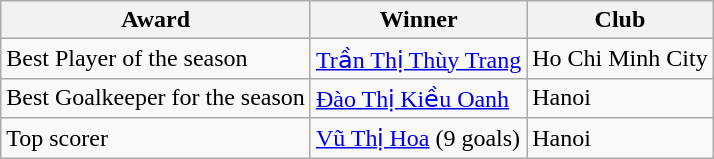<table class="wikitable">
<tr>
<th>Award</th>
<th>Winner</th>
<th>Club</th>
</tr>
<tr>
<td>Best Player of the season</td>
<td> <a href='#'>Trần Thị Thùy Trang</a></td>
<td>Ho Chi Minh City</td>
</tr>
<tr>
<td>Best Goalkeeper for the season</td>
<td> <a href='#'>Đào Thị Kiều Oanh</a></td>
<td>Hanoi</td>
</tr>
<tr>
<td>Top scorer</td>
<td> <a href='#'>Vũ Thị Hoa</a> (9 goals)</td>
<td>Hanoi</td>
</tr>
</table>
